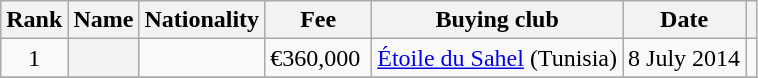<table class="wikitable sortable plainrowheaders">
<tr>
<th scope="col">Rank</th>
<th scope="col">Name</th>
<th scope="col">Nationality</th>
<th scope="col">Fee</th>
<th scope="col">Buying club</th>
<th scope="col">Date</th>
<th scope="col" class="unsortable"></th>
</tr>
<tr>
<td align="center">1</td>
<th scope="row"></th>
<td></td>
<td>€360,000 </td>
<td><a href='#'>Étoile du Sahel</a> (Tunisia)</td>
<td>8 July 2014</td>
<td style="text-align:center;"></td>
</tr>
<tr>
</tr>
</table>
